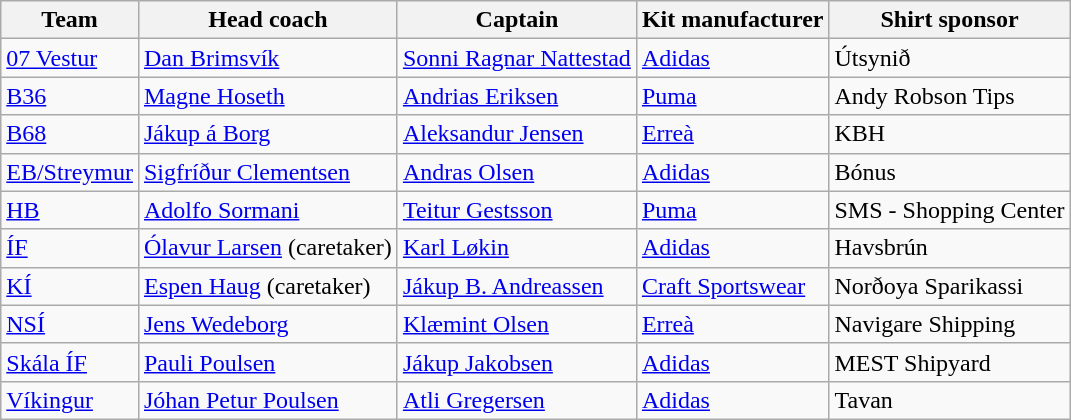<table class="wikitable sortable" style="text-align: left;">
<tr>
<th>Team</th>
<th>Head coach</th>
<th>Captain</th>
<th>Kit manufacturer</th>
<th>Shirt sponsor</th>
</tr>
<tr>
<td><a href='#'>07 Vestur</a></td>
<td> <a href='#'>Dan Brimsvík</a></td>
<td> <a href='#'>Sonni Ragnar Nattestad</a></td>
<td><a href='#'>Adidas</a></td>
<td>Útsynið</td>
</tr>
<tr>
<td><a href='#'>B36</a></td>
<td> <a href='#'>Magne Hoseth</a></td>
<td> <a href='#'>Andrias Eriksen</a></td>
<td><a href='#'>Puma</a></td>
<td>Andy Robson Tips</td>
</tr>
<tr>
<td><a href='#'>B68</a></td>
<td> <a href='#'>Jákup á Borg</a></td>
<td> <a href='#'>Aleksandur Jensen</a></td>
<td><a href='#'>Erreà</a></td>
<td>KBH</td>
</tr>
<tr>
<td><a href='#'>EB/Streymur</a></td>
<td> <a href='#'>Sigfríður Clementsen</a></td>
<td> <a href='#'>Andras Olsen</a></td>
<td><a href='#'>Adidas</a></td>
<td>Bónus</td>
</tr>
<tr>
<td><a href='#'>HB</a></td>
<td> <a href='#'>Adolfo Sormani</a></td>
<td> <a href='#'>Teitur Gestsson</a></td>
<td><a href='#'>Puma</a></td>
<td>SMS - Shopping Center</td>
</tr>
<tr>
<td><a href='#'>ÍF</a></td>
<td> <a href='#'>Ólavur Larsen</a> (caretaker)</td>
<td> <a href='#'>Karl Løkin</a></td>
<td><a href='#'>Adidas</a></td>
<td>Havsbrún</td>
</tr>
<tr>
<td><a href='#'>KÍ</a></td>
<td> <a href='#'>Espen Haug</a> (caretaker)</td>
<td> <a href='#'>Jákup B. Andreassen</a></td>
<td><a href='#'>Craft Sportswear</a></td>
<td>Norðoya Sparikassi</td>
</tr>
<tr>
<td><a href='#'>NSÍ</a></td>
<td> <a href='#'>Jens Wedeborg</a></td>
<td> <a href='#'>Klæmint Olsen</a></td>
<td><a href='#'>Erreà</a></td>
<td>Navigare Shipping</td>
</tr>
<tr>
<td><a href='#'>Skála ÍF</a></td>
<td> <a href='#'>Pauli Poulsen</a></td>
<td> <a href='#'>Jákup Jakobsen</a></td>
<td><a href='#'>Adidas</a></td>
<td>MEST Shipyard</td>
</tr>
<tr>
<td><a href='#'>Víkingur</a></td>
<td> <a href='#'>Jóhan Petur Poulsen</a></td>
<td> <a href='#'>Atli Gregersen</a></td>
<td><a href='#'>Adidas</a></td>
<td>Tavan</td>
</tr>
</table>
